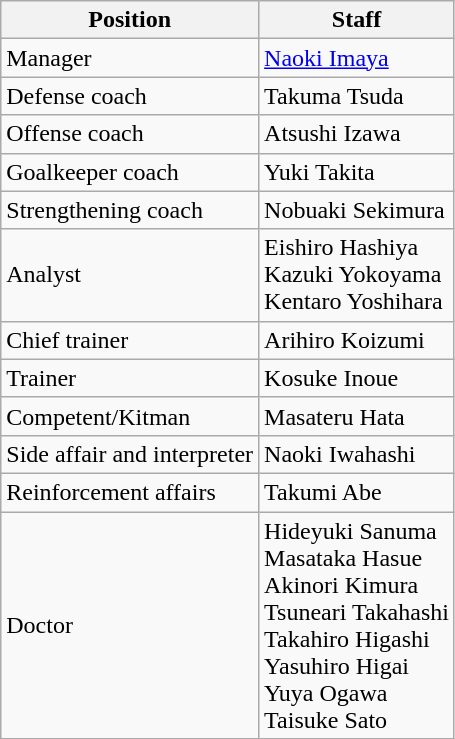<table class="wikitable">
<tr>
<th>Position</th>
<th>Staff</th>
</tr>
<tr>
<td>Manager</td>
<td> <a href='#'>Naoki Imaya</a></td>
</tr>
<tr>
<td>Defense coach</td>
<td> Takuma Tsuda</td>
</tr>
<tr>
<td>Offense coach</td>
<td> Atsushi Izawa</td>
</tr>
<tr>
<td>Goalkeeper coach</td>
<td> Yuki Takita</td>
</tr>
<tr>
<td>Strengthening coach</td>
<td> Nobuaki Sekimura</td>
</tr>
<tr>
<td>Analyst</td>
<td> Eishiro Hashiya <br>  Kazuki Yokoyama <br>  Kentaro Yoshihara</td>
</tr>
<tr>
<td>Chief trainer</td>
<td> Arihiro Koizumi</td>
</tr>
<tr>
<td>Trainer</td>
<td> Kosuke Inoue</td>
</tr>
<tr>
<td>Competent/Kitman</td>
<td> Masateru Hata</td>
</tr>
<tr>
<td>Side affair and interpreter</td>
<td> Naoki Iwahashi</td>
</tr>
<tr>
<td>Reinforcement affairs</td>
<td> Takumi Abe</td>
</tr>
<tr>
<td>Doctor</td>
<td> Hideyuki Sanuma <br>  Masataka Hasue <br>  Akinori Kimura <br>  Tsuneari Takahashi <br>  Takahiro Higashi <br>  Yasuhiro Higai <br>  Yuya Ogawa <br>  Taisuke Sato</td>
</tr>
</table>
